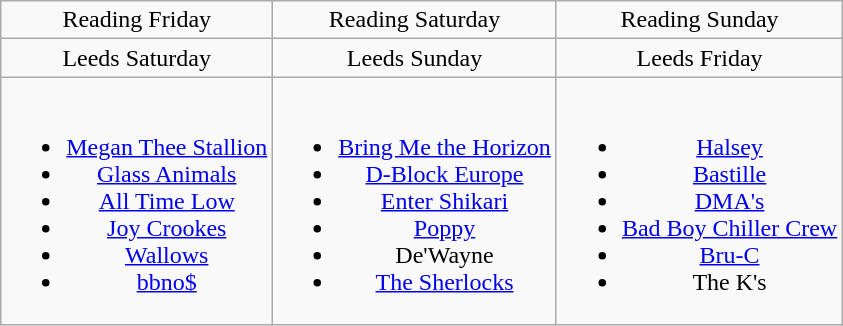<table class="wikitable" style="text-align:center;">
<tr>
<td>Reading Friday</td>
<td>Reading Saturday</td>
<td>Reading Sunday</td>
</tr>
<tr>
<td>Leeds Saturday</td>
<td>Leeds Sunday</td>
<td>Leeds Friday</td>
</tr>
<tr>
<td valign="top"><br><ul><li><a href='#'>Megan Thee Stallion</a></li><li><a href='#'>Glass Animals</a></li><li><a href='#'>All Time Low</a></li><li><a href='#'>Joy Crookes</a></li><li><a href='#'>Wallows</a></li><li><a href='#'>bbno$</a></li></ul></td>
<td valign="top"><br><ul><li><a href='#'>Bring Me the Horizon</a></li><li><a href='#'>D-Block Europe</a></li><li><a href='#'>Enter Shikari</a></li><li><a href='#'>Poppy</a></li><li>De'Wayne</li><li><a href='#'>The Sherlocks</a></li></ul></td>
<td valign="top"><br><ul><li><a href='#'>Halsey</a></li><li><a href='#'>Bastille</a></li><li><a href='#'>DMA's</a></li><li><a href='#'>Bad Boy Chiller Crew</a></li><li><a href='#'>Bru-C</a></li><li>The K's</li></ul></td>
</tr>
</table>
